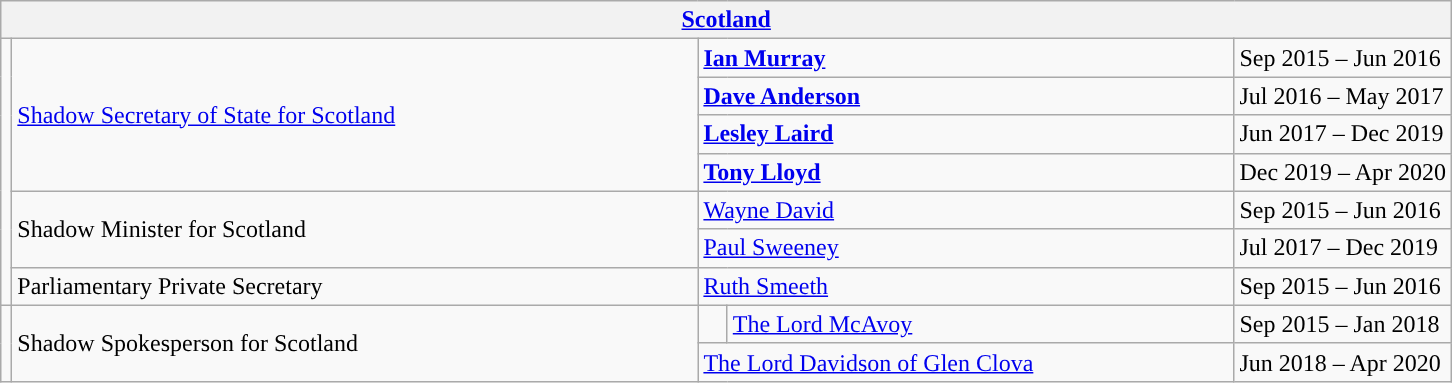<table class="wikitable">
<tr>
<th colspan="5"><a href='#'>Scotland</a></th>
</tr>
<tr>
<td rowspan="7" style="background: "></td>
<td rowspan="4" style="width: 450px;"><a href='#'>Shadow Secretary of State for Scotland</a></td>
<td colspan="2" style="width: 350px;"><strong><a href='#'>Ian Murray</a></strong></td>
<td>Sep 2015 – Jun 2016</td>
</tr>
<tr>
<td colspan="2"><a href='#'><strong>Dave Anderson</strong></a></td>
<td>Jul 2016 – May 2017</td>
</tr>
<tr>
<td colspan="2"><strong><a href='#'>Lesley Laird</a></strong></td>
<td>Jun 2017 – Dec 2019</td>
</tr>
<tr>
<td colspan="2"><strong><a href='#'>Tony Lloyd</a></strong></td>
<td>Dec 2019 – Apr 2020</td>
</tr>
<tr>
<td rowspan="2">Shadow Minister for Scotland</td>
<td colspan="2"><a href='#'>Wayne David</a></td>
<td>Sep 2015 – Jun 2016</td>
</tr>
<tr>
<td colspan="2"><a href='#'>Paul Sweeney</a></td>
<td>Jul 2017 – Dec 2019</td>
</tr>
<tr>
<td>Parliamentary Private Secretary</td>
<td colspan="2"><a href='#'>Ruth Smeeth</a></td>
<td>Sep 2015 – Jun 2016</td>
</tr>
<tr>
<td rowspan="2" style="background: "></td>
<td rowspan="2">Shadow Spokesperson for Scotland</td>
<td style="background: "></td>
<td><a href='#'>The Lord McAvoy</a></td>
<td>Sep 2015 – Jan 2018</td>
</tr>
<tr>
<td colspan="2"><a href='#'>The Lord Davidson of Glen Clova</a></td>
<td>Jun 2018 – Apr 2020</td>
</tr>
</table>
